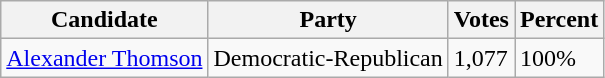<table class=wikitable>
<tr>
<th>Candidate</th>
<th>Party</th>
<th>Votes</th>
<th>Percent</th>
</tr>
<tr>
<td><a href='#'>Alexander Thomson</a></td>
<td>Democratic-Republican</td>
<td>1,077</td>
<td>100%</td>
</tr>
</table>
